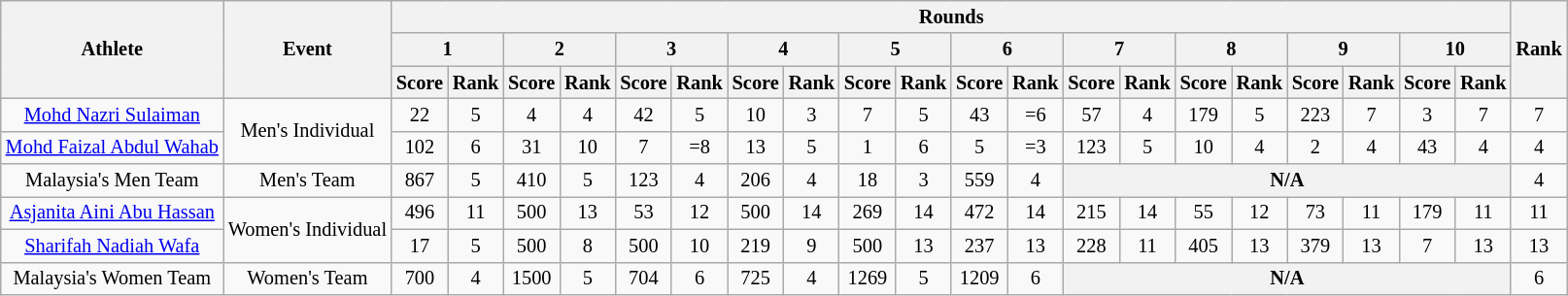<table class=wikitable style="font-size:85%; text-align:center">
<tr>
<th rowspan="3">Athlete</th>
<th rowspan="3">Event</th>
<th colspan="20">Rounds</th>
<th rowspan="3">Rank</th>
</tr>
<tr>
<th colspan="2">1</th>
<th colspan="2">2</th>
<th colspan="2">3</th>
<th colspan="2">4</th>
<th colspan="2">5</th>
<th colspan="2">6</th>
<th colspan="2">7</th>
<th colspan="2">8</th>
<th colspan="2">9</th>
<th colspan="2">10</th>
</tr>
<tr>
<th>Score</th>
<th>Rank</th>
<th>Score</th>
<th>Rank</th>
<th>Score</th>
<th>Rank</th>
<th>Score</th>
<th>Rank</th>
<th>Score</th>
<th>Rank</th>
<th>Score</th>
<th>Rank</th>
<th>Score</th>
<th>Rank</th>
<th>Score</th>
<th>Rank</th>
<th>Score</th>
<th>Rank</th>
<th>Score</th>
<th>Rank</th>
</tr>
<tr>
<td><a href='#'>Mohd Nazri Sulaiman</a></td>
<td rowspan="2">Men's Individual</td>
<td>22</td>
<td>5</td>
<td>4</td>
<td>4</td>
<td>42</td>
<td>5</td>
<td>10</td>
<td>3</td>
<td>7</td>
<td>5</td>
<td>43</td>
<td>=6</td>
<td>57</td>
<td>4</td>
<td>179</td>
<td>5</td>
<td>223</td>
<td>7</td>
<td>3</td>
<td>7</td>
<td>7</td>
</tr>
<tr>
<td><a href='#'>Mohd Faizal Abdul Wahab</a></td>
<td>102</td>
<td>6</td>
<td>31</td>
<td>10</td>
<td>7</td>
<td>=8</td>
<td>13</td>
<td>5</td>
<td>1</td>
<td>6</td>
<td>5</td>
<td>=3</td>
<td>123</td>
<td>5</td>
<td>10</td>
<td>4</td>
<td>2</td>
<td>4</td>
<td>43</td>
<td>4</td>
<td>4</td>
</tr>
<tr>
<td>Malaysia's Men Team</td>
<td>Men's Team</td>
<td>867</td>
<td>5</td>
<td>410</td>
<td>5</td>
<td>123</td>
<td>4</td>
<td>206</td>
<td>4</td>
<td>18</td>
<td>3</td>
<td>559</td>
<td>4</td>
<th colspan="8">N/A</th>
<td>4</td>
</tr>
<tr>
<td><a href='#'>Asjanita Aini Abu Hassan</a></td>
<td rowspan="2">Women's Individual</td>
<td>496</td>
<td>11</td>
<td>500</td>
<td>13</td>
<td>53</td>
<td>12</td>
<td>500</td>
<td>14</td>
<td>269</td>
<td>14</td>
<td>472</td>
<td>14</td>
<td>215</td>
<td>14</td>
<td>55</td>
<td>12</td>
<td>73</td>
<td>11</td>
<td>179</td>
<td>11</td>
<td>11</td>
</tr>
<tr>
<td><a href='#'>Sharifah Nadiah Wafa</a></td>
<td>17</td>
<td>5</td>
<td>500</td>
<td>8</td>
<td>500</td>
<td>10</td>
<td>219</td>
<td>9</td>
<td>500</td>
<td>13</td>
<td>237</td>
<td>13</td>
<td>228</td>
<td>11</td>
<td>405</td>
<td>13</td>
<td>379</td>
<td>13</td>
<td>7</td>
<td>13</td>
<td>13</td>
</tr>
<tr>
<td>Malaysia's Women Team</td>
<td>Women's Team</td>
<td>700</td>
<td>4</td>
<td>1500</td>
<td>5</td>
<td>704</td>
<td>6</td>
<td>725</td>
<td>4</td>
<td>1269</td>
<td>5</td>
<td>1209</td>
<td>6</td>
<th colspan="8">N/A</th>
<td>6</td>
</tr>
</table>
